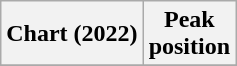<table class="wikitable plainrowheaders" style="text-align:center">
<tr>
<th scope="col">Chart (2022)</th>
<th scope="col">Peak<br>position</th>
</tr>
<tr>
</tr>
</table>
